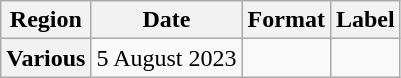<table class="wikitable plainrowheaders">
<tr>
<th scope="col">Region</th>
<th scope="col">Date</th>
<th scope="col">Format</th>
<th scope="col">Label</th>
</tr>
<tr>
<th scope="row">Various</th>
<td>5 August 2023</td>
<td></td>
<td></td>
</tr>
</table>
